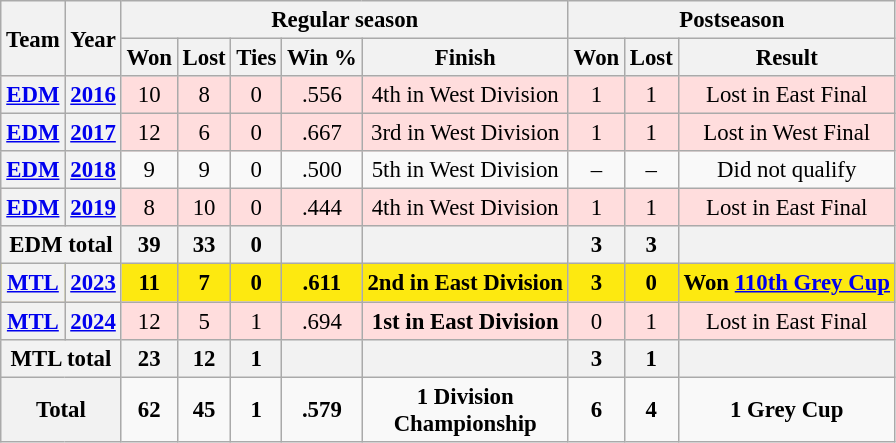<table class="wikitable" style="font-size: 95%; text-align:center;">
<tr>
<th rowspan="2">Team</th>
<th rowspan="2">Year</th>
<th colspan="5">Regular season</th>
<th colspan="4">Postseason</th>
</tr>
<tr>
<th>Won</th>
<th>Lost</th>
<th>Ties</th>
<th>Win %</th>
<th>Finish</th>
<th>Won</th>
<th>Lost</th>
<th>Result</th>
</tr>
<tr ! style="background:#fdd;">
<th><a href='#'>EDM</a></th>
<th><a href='#'>2016</a></th>
<td>10</td>
<td>8</td>
<td>0</td>
<td>.556</td>
<td>4th in West Division</td>
<td>1</td>
<td>1</td>
<td>Lost in East Final</td>
</tr>
<tr ! style="background:#fdd;">
<th><a href='#'>EDM</a></th>
<th><a href='#'>2017</a></th>
<td>12</td>
<td>6</td>
<td>0</td>
<td>.667</td>
<td>3rd in West Division</td>
<td>1</td>
<td>1</td>
<td>Lost in West Final</td>
</tr>
<tr>
<th><a href='#'>EDM</a></th>
<th><a href='#'>2018</a></th>
<td>9</td>
<td>9</td>
<td>0</td>
<td>.500</td>
<td>5th in West Division</td>
<td>–</td>
<td>–</td>
<td>Did not qualify</td>
</tr>
<tr ! style="background:#fdd;">
<th><a href='#'>EDM</a></th>
<th><a href='#'>2019</a></th>
<td>8</td>
<td>10</td>
<td>0</td>
<td>.444</td>
<td>4th in West Division</td>
<td>1</td>
<td>1</td>
<td>Lost in East Final</td>
</tr>
<tr>
<th colspan="2">EDM total</th>
<th>39</th>
<th>33</th>
<th>0</th>
<th></th>
<th></th>
<th>3</th>
<th>3</th>
<th></th>
</tr>
<tr ! style="background:#FDE910;">
<th><a href='#'>MTL</a></th>
<th><a href='#'>2023</a></th>
<td><strong>11</strong></td>
<td><strong>7</strong></td>
<td><strong>0</strong></td>
<td><strong>.611</strong></td>
<td><strong>2nd in East Division</strong></td>
<td><strong>3</strong></td>
<td><strong>0</strong></td>
<td><strong>Won <a href='#'>110th Grey Cup</a></strong></td>
</tr>
<tr ! style="background:#fdd;">
<th><a href='#'>MTL</a></th>
<th><a href='#'>2024</a></th>
<td>12</td>
<td>5</td>
<td>1</td>
<td>.694</td>
<td><strong>1st in East Division</strong></td>
<td>0</td>
<td>1</td>
<td>Lost in East Final</td>
</tr>
<tr>
<th colspan="2">MTL total</th>
<th>23</th>
<th>12</th>
<th>1</th>
<th></th>
<th></th>
<th>3</th>
<th>1</th>
<th></th>
</tr>
<tr !>
<th colspan="2"><strong>Total</strong></th>
<td><strong>62</strong></td>
<td><strong>45</strong></td>
<td><strong>1</strong></td>
<td><strong>.579</strong></td>
<td><strong>1 Division<br>Championship</strong></td>
<td><strong>6</strong></td>
<td><strong>4</strong></td>
<td><strong>1 Grey Cup</strong></td>
</tr>
</table>
